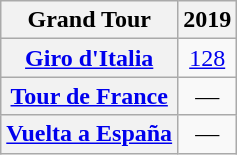<table class="wikitable plainrowheaders">
<tr>
<th>Grand Tour</th>
<th scope="col">2019</th>
</tr>
<tr style="text-align:center;">
<th scope="row"> <a href='#'>Giro d'Italia</a></th>
<td><a href='#'>128</a></td>
</tr>
<tr style="text-align:center;">
<th scope="row"> <a href='#'>Tour de France</a></th>
<td>—</td>
</tr>
<tr style="text-align:center;">
<th scope="row"> <a href='#'>Vuelta a España</a></th>
<td>—</td>
</tr>
</table>
